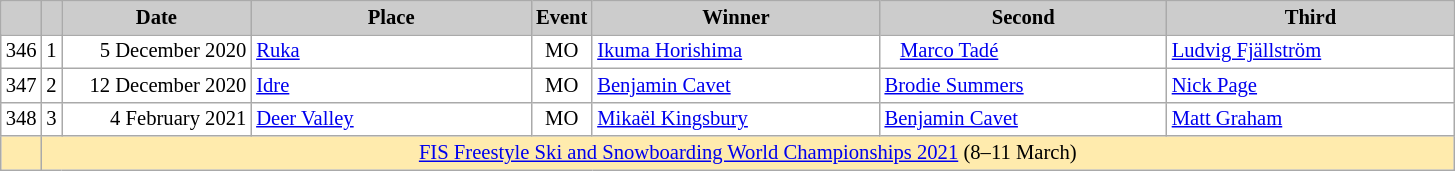<table class="wikitable plainrowheaders" style="background:#fff; font-size:86%; line-height:16px; border:grey solid 1px; border-collapse:collapse;">
<tr>
<th scope="col" style="background:#ccc; width:20px;"></th>
<th scope="col" style="background:#ccc; width=30 px;"></th>
<th scope="col" style="background:#ccc; width:120px;">Date</th>
<th scope="col" style="background:#ccc; width:180px;">Place</th>
<th scope="col" style="background:#ccc; width:15px;">Event</th>
<th scope="col" style="background:#ccc; width:185px;">Winner</th>
<th scope="col" style="background:#ccc; width:185px;">Second</th>
<th scope="col" style="background:#ccc; width:185px;">Third</th>
</tr>
<tr>
<td align="center">346</td>
<td align="center">1</td>
<td align="right">5 December 2020</td>
<td> <a href='#'>Ruka</a></td>
<td align="center">MO</td>
<td> <a href='#'>Ikuma Horishima</a></td>
<td>   <a href='#'>Marco Tadé</a></td>
<td> <a href='#'>Ludvig Fjällström</a></td>
</tr>
<tr>
<td align="center">347</td>
<td align="center">2</td>
<td align="right">12 December 2020</td>
<td> <a href='#'>Idre</a></td>
<td align="center">MO</td>
<td> <a href='#'>Benjamin Cavet</a></td>
<td> <a href='#'>Brodie Summers</a></td>
<td> <a href='#'>Nick Page</a></td>
</tr>
<tr>
<td align="center">348</td>
<td align="center">3</td>
<td align="right">4 February 2021</td>
<td> <a href='#'>Deer Valley</a></td>
<td align="center">MO</td>
<td> <a href='#'>Mikaël Kingsbury</a></td>
<td> <a href='#'>Benjamin Cavet</a></td>
<td> <a href='#'>Matt Graham</a></td>
</tr>
<tr style="background:#FFEBAD">
<td></td>
<td align="center" colspan="7"><a href='#'>FIS Freestyle Ski and Snowboarding World Championships 2021</a>  (8–11 March)</td>
</tr>
</table>
